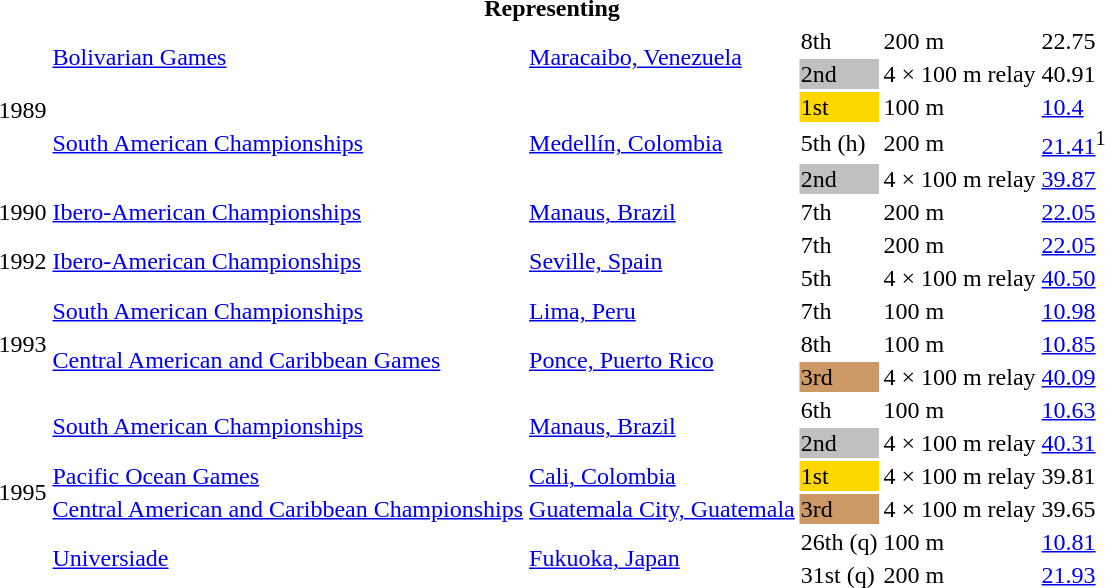<table>
<tr>
<th colspan=6>Representing </th>
</tr>
<tr>
<td rowspan=5>1989</td>
<td rowspan=2><a href='#'>Bolivarian Games</a></td>
<td rowspan=2><a href='#'>Maracaibo, Venezuela</a></td>
<td>8th</td>
<td>200 m</td>
<td>22.75</td>
</tr>
<tr>
<td bgcolor=silver>2nd</td>
<td>4 × 100 m relay</td>
<td>40.91</td>
</tr>
<tr>
<td rowspan=3><a href='#'>South American Championships</a></td>
<td rowspan=3><a href='#'>Medellín, Colombia</a></td>
<td bgcolor=gold>1st</td>
<td>100 m</td>
<td><a href='#'>10.4</a></td>
</tr>
<tr>
<td>5th (h)</td>
<td>200 m</td>
<td><a href='#'>21.41</a><sup>1</sup></td>
</tr>
<tr>
<td bgcolor=silver>2nd</td>
<td>4 × 100 m relay</td>
<td><a href='#'>39.87</a></td>
</tr>
<tr>
<td>1990</td>
<td><a href='#'>Ibero-American Championships</a></td>
<td><a href='#'>Manaus, Brazil</a></td>
<td>7th</td>
<td>200 m</td>
<td><a href='#'>22.05</a></td>
</tr>
<tr>
<td rowspan=2>1992</td>
<td rowspan=2><a href='#'>Ibero-American Championships</a></td>
<td rowspan=2><a href='#'>Seville, Spain</a></td>
<td>7th</td>
<td>200 m</td>
<td><a href='#'>22.05</a></td>
</tr>
<tr>
<td>5th</td>
<td>4 × 100 m relay</td>
<td><a href='#'>40.50</a></td>
</tr>
<tr>
<td rowspan=3>1993</td>
<td><a href='#'>South American Championships</a></td>
<td><a href='#'>Lima, Peru</a></td>
<td>7th</td>
<td>100 m</td>
<td><a href='#'>10.98</a></td>
</tr>
<tr>
<td rowspan=2><a href='#'>Central American and Caribbean Games</a></td>
<td rowspan=2><a href='#'>Ponce, Puerto Rico</a></td>
<td>8th</td>
<td>100 m</td>
<td><a href='#'>10.85</a></td>
</tr>
<tr>
<td bgcolor=cc9966>3rd</td>
<td>4 × 100 m relay</td>
<td><a href='#'>40.09</a></td>
</tr>
<tr>
<td rowspan=6>1995</td>
<td rowspan=2><a href='#'>South American Championships</a></td>
<td rowspan=2><a href='#'>Manaus, Brazil</a></td>
<td>6th</td>
<td>100 m</td>
<td><a href='#'>10.63</a></td>
</tr>
<tr>
<td bgcolor=silver>2nd</td>
<td>4 × 100 m relay</td>
<td><a href='#'>40.31</a></td>
</tr>
<tr>
<td><a href='#'>Pacific Ocean Games</a></td>
<td><a href='#'>Cali, Colombia</a></td>
<td bgcolor=gold>1st</td>
<td>4 × 100 m relay</td>
<td>39.81</td>
</tr>
<tr>
<td><a href='#'>Central American and Caribbean Championships</a></td>
<td><a href='#'>Guatemala City, Guatemala</a></td>
<td bgcolor=cc9966>3rd</td>
<td>4 × 100 m relay</td>
<td>39.65</td>
</tr>
<tr>
<td rowspan=2><a href='#'>Universiade</a></td>
<td rowspan=2><a href='#'>Fukuoka, Japan</a></td>
<td>26th (q)</td>
<td>100 m</td>
<td><a href='#'>10.81</a></td>
</tr>
<tr>
<td>31st (q)</td>
<td>200 m</td>
<td><a href='#'>21.93</a></td>
</tr>
</table>
